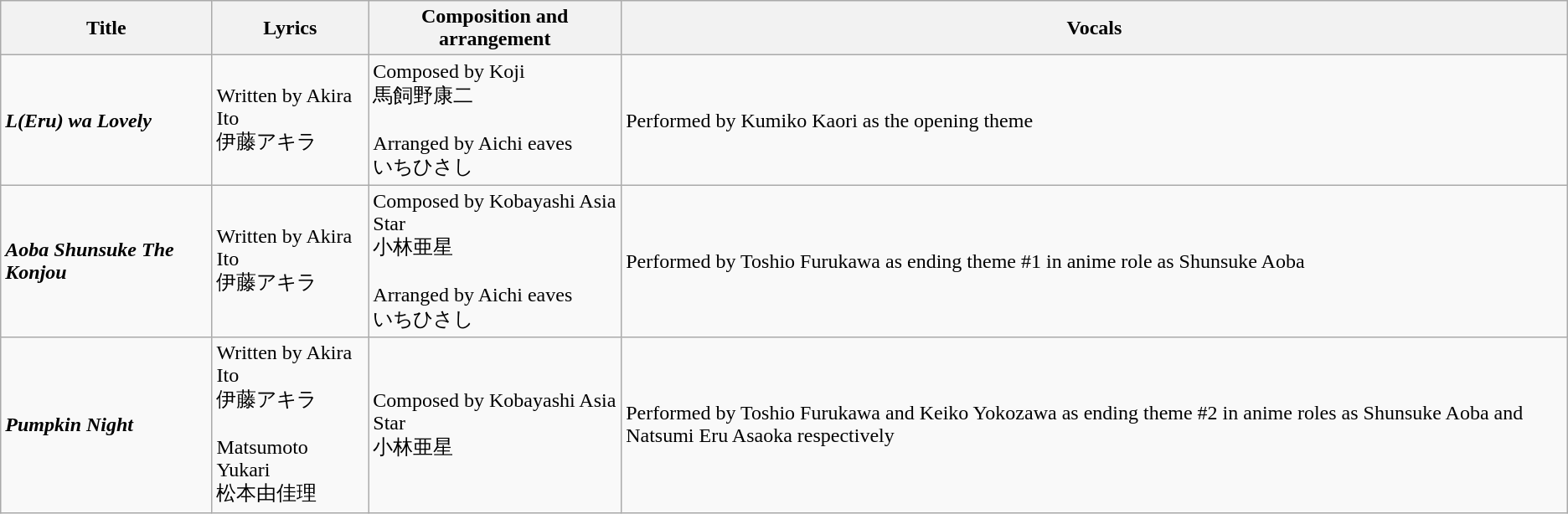<table class="wikitable">
<tr>
<th>Title</th>
<th>Lyrics</th>
<th>Composition and arrangement</th>
<th>Vocals</th>
</tr>
<tr>
<td><strong><em>L(Eru) wa Lovely</em></strong></td>
<td>Written by Akira Ito<br>伊藤アキラ</td>
<td>Composed by Koji<br>馬飼野康二<br><br>Arranged by Aichi eaves<br>いちひさし</td>
<td>Performed by Kumiko Kaori as the opening theme</td>
</tr>
<tr>
<td><strong><em>Aoba Shunsuke The Konjou</em></strong></td>
<td>Written by Akira Ito<br>伊藤アキラ</td>
<td>Composed by Kobayashi Asia Star<br>小林亜星<br><br>Arranged by Aichi eaves<br>いちひさし</td>
<td>Performed by Toshio Furukawa as ending theme #1 in anime role as Shunsuke Aoba</td>
</tr>
<tr>
<td><strong><em>Pumpkin Night</em></strong></td>
<td>Written by Akira Ito<br>伊藤アキラ<br><br>   Matsumoto Yukari<br>松本由佳理</td>
<td>Composed by Kobayashi Asia Star<br>小林亜星</td>
<td>Performed by Toshio Furukawa and Keiko Yokozawa as ending theme #2 in anime roles as Shunsuke Aoba and Natsumi Eru Asaoka respectively</td>
</tr>
</table>
